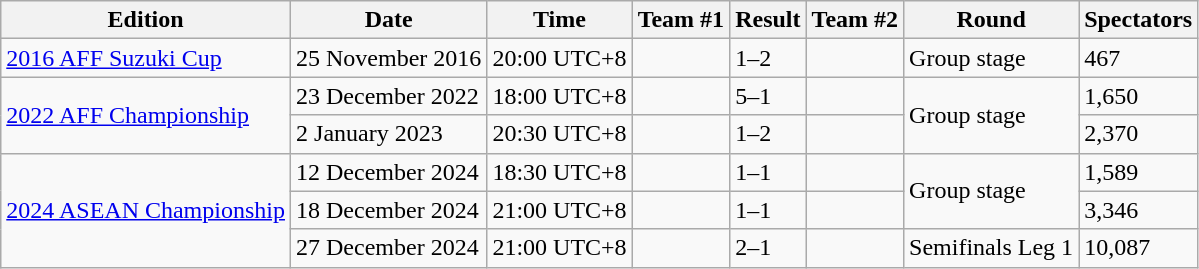<table class="wikitable">
<tr>
<th>Edition</th>
<th scope="col">Date</th>
<th scope="col">Time</th>
<th scope="col">Team #1</th>
<th scope="col">Result</th>
<th scope="col">Team #2</th>
<th scope="col">Round</th>
<th scope="col">Spectators</th>
</tr>
<tr>
<td><a href='#'>2016 AFF Suzuki Cup</a></td>
<td>25 November 2016</td>
<td>20:00 UTC+8</td>
<td></td>
<td>1–2</td>
<td><strong></strong></td>
<td>Group stage</td>
<td>467</td>
</tr>
<tr>
<td rowspan="2"><a href='#'>2022 AFF Championship</a></td>
<td>23 December 2022</td>
<td>18:00 UTC+8</td>
<td><strong></strong></td>
<td>5–1</td>
<td></td>
<td rowspan="2">Group stage</td>
<td>1,650</td>
</tr>
<tr>
<td>2 January 2023</td>
<td>20:30 UTC+8</td>
<td></td>
<td>1–2</td>
<td><strong></strong></td>
<td>2,370</td>
</tr>
<tr>
<td rowspan="3"><a href='#'>2024 ASEAN Championship</a></td>
<td>12 December 2024</td>
<td>18:30 UTC+8</td>
<td></td>
<td>1–1</td>
<td></td>
<td rowspan="2">Group stage</td>
<td>1,589</td>
</tr>
<tr>
<td>18 December 2024</td>
<td>21:00 UTC+8</td>
<td></td>
<td>1–1</td>
<td></td>
<td>3,346</td>
</tr>
<tr>
<td>27 December 2024</td>
<td>21:00 UTC+8</td>
<td><strong></strong></td>
<td>2–1</td>
<td></td>
<td>Semifinals Leg 1</td>
<td>10,087</td>
</tr>
</table>
